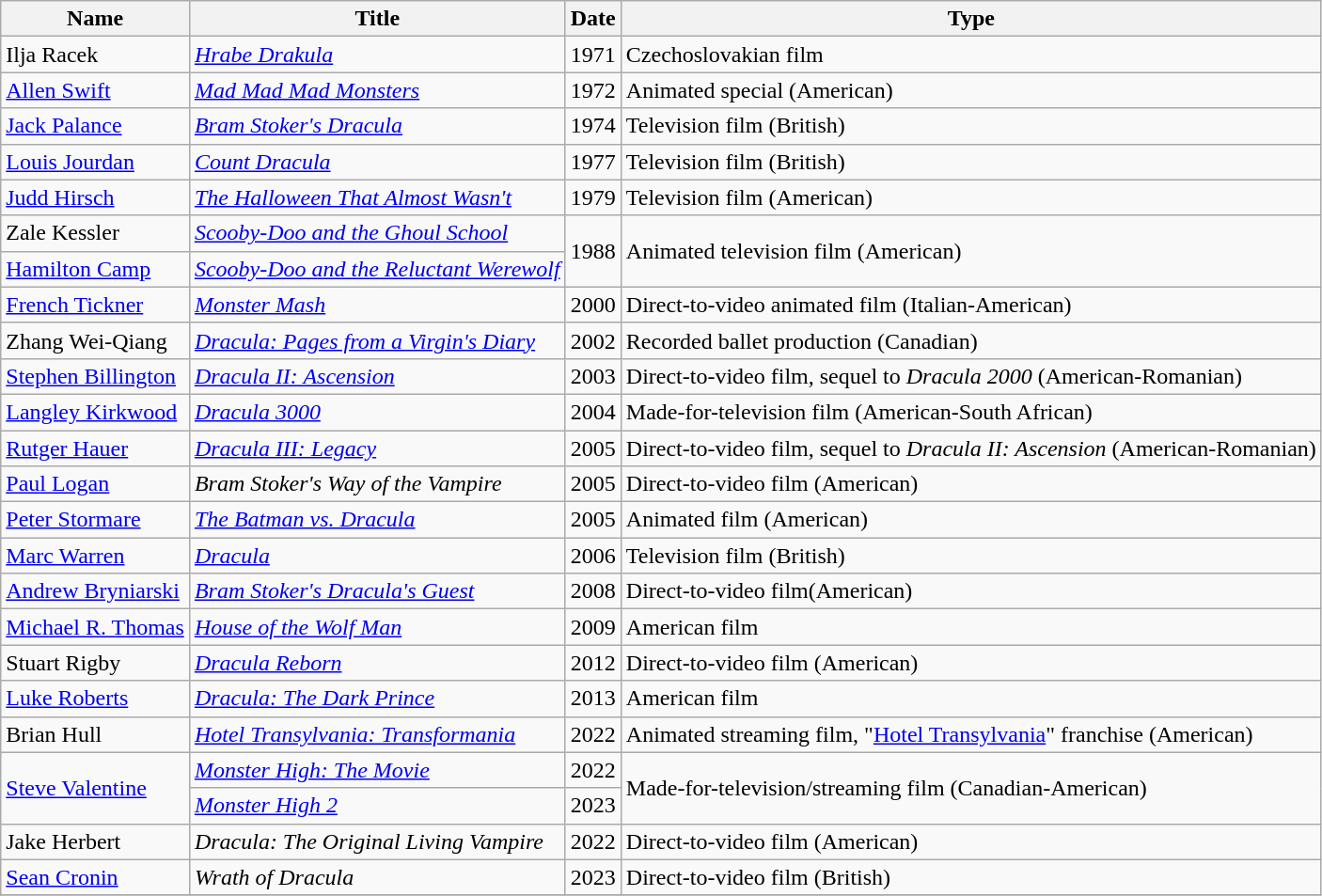<table class="wikitable sortable">
<tr>
<th scope=col>Name</th>
<th scope=col>Title</th>
<th scope=col>Date</th>
<th scope=col>Type</th>
</tr>
<tr>
<td>Ilja Racek</td>
<td><em><a href='#'>Hrabe Drakula</a></em></td>
<td>1971</td>
<td>Czechoslovakian film</td>
</tr>
<tr>
<td><a href='#'>Allen Swift</a></td>
<td><em><a href='#'>Mad Mad Mad Monsters</a></em></td>
<td>1972</td>
<td>Animated special (American)</td>
</tr>
<tr>
<td><a href='#'>Jack Palance</a></td>
<td><em><a href='#'>Bram Stoker's Dracula</a></em></td>
<td>1974</td>
<td>Television film (British)</td>
</tr>
<tr>
<td><a href='#'>Louis Jourdan</a></td>
<td><em><a href='#'>Count Dracula</a></em></td>
<td>1977</td>
<td>Television film (British)</td>
</tr>
<tr>
<td><a href='#'>Judd Hirsch</a></td>
<td><em><a href='#'>The Halloween That Almost Wasn't</a></em></td>
<td>1979</td>
<td>Television film (American)</td>
</tr>
<tr>
<td>Zale Kessler</td>
<td><em><a href='#'>Scooby-Doo and the Ghoul School</a></em></td>
<td rowspan=2>1988</td>
<td rowspan=2>Animated television film (American)</td>
</tr>
<tr>
<td><a href='#'>Hamilton Camp</a></td>
<td><em><a href='#'>Scooby-Doo and the Reluctant Werewolf</a></em></td>
</tr>
<tr>
<td><a href='#'>French Tickner</a></td>
<td><em><a href='#'>Monster Mash</a></em></td>
<td>2000</td>
<td>Direct-to-video animated film (Italian-American)</td>
</tr>
<tr>
<td>Zhang Wei-Qiang</td>
<td><em><a href='#'>Dracula: Pages from a Virgin's Diary</a></em></td>
<td>2002</td>
<td>Recorded ballet production (Canadian)</td>
</tr>
<tr>
<td><a href='#'>Stephen Billington</a></td>
<td><em><a href='#'>Dracula II: Ascension</a></em></td>
<td>2003</td>
<td>Direct-to-video film, sequel to <em>Dracula 2000</em> (American-Romanian)</td>
</tr>
<tr>
<td><a href='#'>Langley Kirkwood</a></td>
<td><em><a href='#'>Dracula 3000</a></em></td>
<td>2004</td>
<td>Made-for-television film (American-South African)</td>
</tr>
<tr>
<td><a href='#'>Rutger Hauer</a></td>
<td><em><a href='#'>Dracula III: Legacy</a></em></td>
<td>2005</td>
<td>Direct-to-video film, sequel to <em>Dracula II: Ascension</em> (American-Romanian)</td>
</tr>
<tr>
<td><a href='#'>Paul Logan</a></td>
<td><em>Bram Stoker's Way of the Vampire</em></td>
<td>2005</td>
<td>Direct-to-video film (American)</td>
</tr>
<tr>
<td><a href='#'>Peter Stormare</a></td>
<td><em><a href='#'>The Batman vs. Dracula</a></em></td>
<td>2005</td>
<td>Animated film (American)</td>
</tr>
<tr>
<td><a href='#'>Marc Warren</a></td>
<td><em><a href='#'>Dracula</a></em></td>
<td>2006</td>
<td>Television film (British)</td>
</tr>
<tr>
<td><a href='#'>Andrew Bryniarski</a></td>
<td><em><a href='#'>Bram Stoker's Dracula's Guest</a></em></td>
<td>2008</td>
<td>Direct-to-video film(American)</td>
</tr>
<tr>
<td><a href='#'>Michael R. Thomas</a></td>
<td><em><a href='#'>House of the Wolf Man</a></em></td>
<td>2009</td>
<td>American film</td>
</tr>
<tr>
<td>Stuart Rigby</td>
<td><em><a href='#'>Dracula Reborn</a></em></td>
<td>2012</td>
<td>Direct-to-video film (American)</td>
</tr>
<tr>
<td><a href='#'>Luke Roberts</a></td>
<td><em><a href='#'>Dracula: The Dark Prince</a></em></td>
<td>2013</td>
<td>American film</td>
</tr>
<tr>
<td>Brian Hull</td>
<td><em><a href='#'>Hotel Transylvania: Transformania</a></em></td>
<td>2022</td>
<td>Animated streaming film, "<a href='#'>Hotel Transylvania</a>" franchise (American)</td>
</tr>
<tr>
<td rowspan=2><a href='#'>Steve Valentine</a></td>
<td><em><a href='#'>Monster High: The Movie</a></em></td>
<td>2022</td>
<td rowspan=2>Made-for-television/streaming film (Canadian-American)</td>
</tr>
<tr>
<td><em><a href='#'>Monster High 2</a></em></td>
<td>2023</td>
</tr>
<tr>
<td>Jake Herbert</td>
<td><em>Dracula: The Original Living Vampire</em></td>
<td>2022</td>
<td>Direct-to-video film (American)</td>
</tr>
<tr>
<td><a href='#'>Sean Cronin</a></td>
<td><em>Wrath of Dracula</em></td>
<td>2023</td>
<td>Direct-to-video film (British)</td>
</tr>
<tr>
</tr>
</table>
